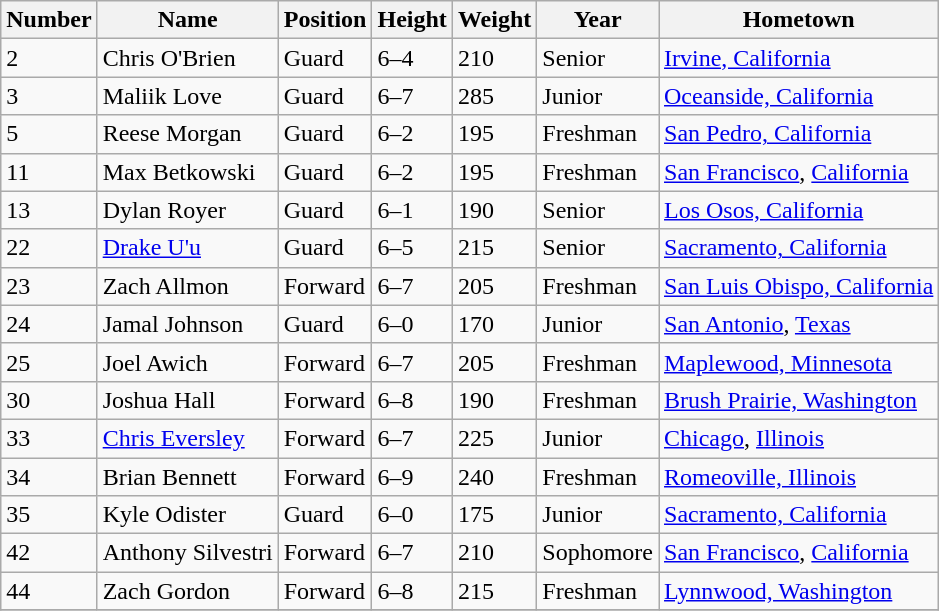<table class="wikitable">
<tr>
<th>Number</th>
<th>Name</th>
<th>Position</th>
<th>Height</th>
<th>Weight</th>
<th>Year</th>
<th>Hometown</th>
</tr>
<tr>
<td>2</td>
<td>Chris O'Brien</td>
<td>Guard</td>
<td>6–4</td>
<td>210</td>
<td>Senior</td>
<td><a href='#'>Irvine, California</a></td>
</tr>
<tr>
<td>3</td>
<td>Maliik Love</td>
<td>Guard</td>
<td>6–7</td>
<td>285</td>
<td>Junior</td>
<td><a href='#'>Oceanside, California</a></td>
</tr>
<tr>
<td>5</td>
<td>Reese Morgan</td>
<td>Guard</td>
<td>6–2</td>
<td>195</td>
<td>Freshman</td>
<td><a href='#'>San Pedro, California</a></td>
</tr>
<tr>
<td>11</td>
<td>Max Betkowski</td>
<td>Guard</td>
<td>6–2</td>
<td>195</td>
<td>Freshman</td>
<td><a href='#'>San Francisco</a>, <a href='#'>California</a></td>
</tr>
<tr>
<td>13</td>
<td>Dylan Royer</td>
<td>Guard</td>
<td>6–1</td>
<td>190</td>
<td>Senior</td>
<td><a href='#'>Los Osos, California</a></td>
</tr>
<tr>
<td>22</td>
<td><a href='#'>Drake U'u</a></td>
<td>Guard</td>
<td>6–5</td>
<td>215</td>
<td>Senior</td>
<td><a href='#'>Sacramento, California</a></td>
</tr>
<tr>
<td>23</td>
<td>Zach Allmon</td>
<td>Forward</td>
<td>6–7</td>
<td>205</td>
<td>Freshman</td>
<td><a href='#'>San Luis Obispo, California</a></td>
</tr>
<tr>
<td>24</td>
<td>Jamal Johnson</td>
<td>Guard</td>
<td>6–0</td>
<td>170</td>
<td>Junior</td>
<td><a href='#'>San Antonio</a>, <a href='#'>Texas</a></td>
</tr>
<tr>
<td>25</td>
<td>Joel Awich</td>
<td>Forward</td>
<td>6–7</td>
<td>205</td>
<td>Freshman</td>
<td><a href='#'>Maplewood, Minnesota</a></td>
</tr>
<tr>
<td>30</td>
<td>Joshua Hall</td>
<td>Forward</td>
<td>6–8</td>
<td>190</td>
<td>Freshman</td>
<td><a href='#'>Brush Prairie, Washington</a></td>
</tr>
<tr>
<td>33</td>
<td><a href='#'>Chris Eversley</a></td>
<td>Forward</td>
<td>6–7</td>
<td>225</td>
<td>Junior</td>
<td><a href='#'>Chicago</a>, <a href='#'>Illinois</a></td>
</tr>
<tr>
<td>34</td>
<td>Brian Bennett</td>
<td>Forward</td>
<td>6–9</td>
<td>240</td>
<td>Freshman</td>
<td><a href='#'>Romeoville, Illinois</a></td>
</tr>
<tr>
<td>35</td>
<td>Kyle Odister</td>
<td>Guard</td>
<td>6–0</td>
<td>175</td>
<td>Junior</td>
<td><a href='#'>Sacramento, California</a></td>
</tr>
<tr>
<td>42</td>
<td>Anthony Silvestri</td>
<td>Forward</td>
<td>6–7</td>
<td>210</td>
<td>Sophomore</td>
<td><a href='#'>San Francisco</a>, <a href='#'>California</a></td>
</tr>
<tr>
<td>44</td>
<td>Zach Gordon</td>
<td>Forward</td>
<td>6–8</td>
<td>215</td>
<td>Freshman</td>
<td><a href='#'>Lynnwood, Washington</a></td>
</tr>
<tr>
</tr>
</table>
